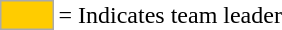<table>
<tr>
<td style="background-color:#FFCC00; border:1px solid #aaaaaa; width:2em;"></td>
<td>= Indicates team leader</td>
</tr>
</table>
